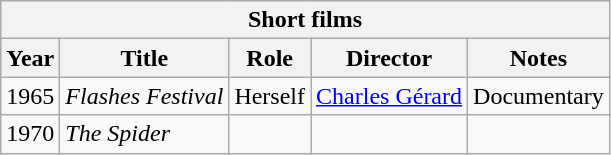<table class="wikitable plainrowheaders sortable">
<tr>
<th colspan=5>Short films</th>
</tr>
<tr>
<th>Year</th>
<th>Title</th>
<th>Role</th>
<th>Director</th>
<th>Notes</th>
</tr>
<tr>
<td>1965</td>
<td><em>Flashes Festival</em></td>
<td>Herself</td>
<td><a href='#'>Charles Gérard</a></td>
<td>Documentary</td>
</tr>
<tr>
<td>1970</td>
<td><em>The Spider</em></td>
<td></td>
<td></td>
<td></td>
</tr>
</table>
